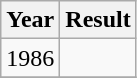<table class = "wikitable sortable">
<tr>
<th>Year</th>
<th>Result</th>
</tr>
<tr>
<td>1986</td>
<td></td>
</tr>
<tr>
</tr>
</table>
